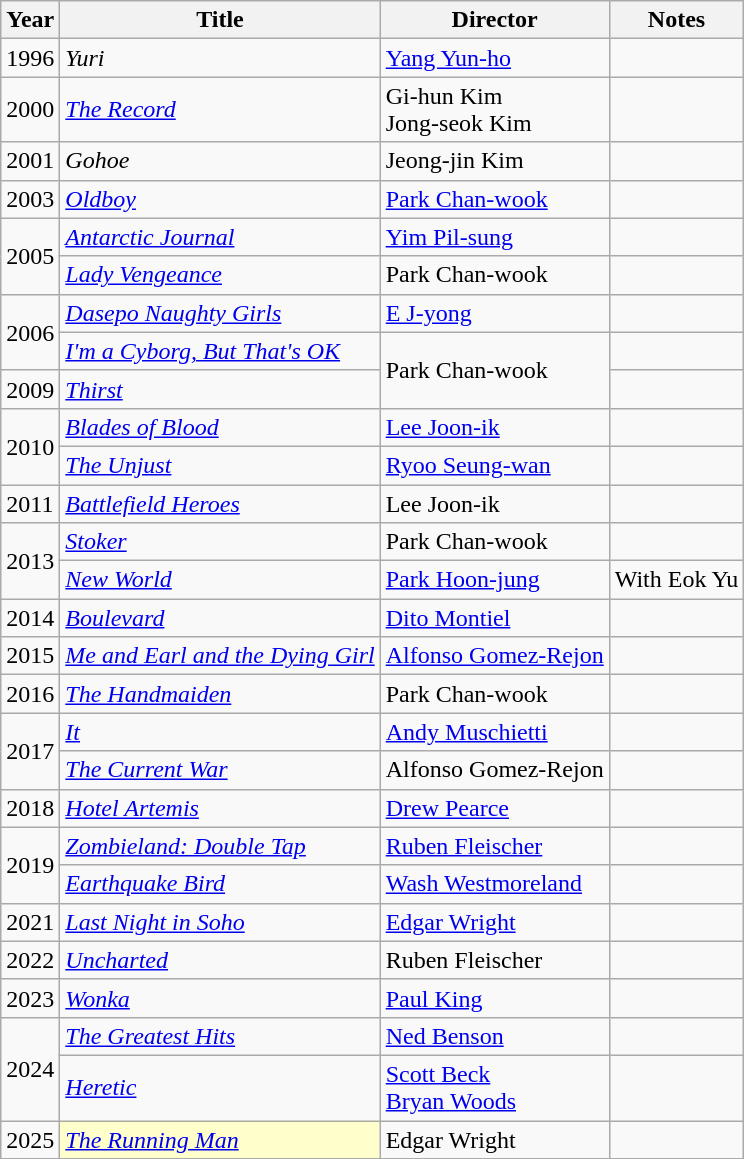<table class="wikitable plainrowheaders">
<tr>
<th>Year</th>
<th>Title</th>
<th>Director</th>
<th>Notes</th>
</tr>
<tr>
<td>1996</td>
<td><em>Yuri</em></td>
<td><a href='#'>Yang Yun-ho</a></td>
<td></td>
</tr>
<tr>
<td>2000</td>
<td><em><a href='#'>The Record</a></em></td>
<td>Gi-hun Kim<br>Jong-seok Kim</td>
<td></td>
</tr>
<tr>
<td>2001</td>
<td><em>Gohoe</em></td>
<td>Jeong-jin Kim</td>
<td></td>
</tr>
<tr>
<td>2003</td>
<td><em><a href='#'>Oldboy</a></em></td>
<td><a href='#'>Park Chan-wook</a></td>
<td></td>
</tr>
<tr>
<td rowspan=2>2005</td>
<td><em><a href='#'>Antarctic Journal</a></em></td>
<td><a href='#'>Yim Pil-sung</a></td>
<td></td>
</tr>
<tr>
<td><em><a href='#'>Lady Vengeance</a></em></td>
<td>Park Chan-wook</td>
<td></td>
</tr>
<tr>
<td rowspan=2>2006</td>
<td><em><a href='#'>Dasepo Naughty Girls</a></em></td>
<td><a href='#'>E J-yong</a></td>
<td></td>
</tr>
<tr>
<td><em><a href='#'>I'm a Cyborg, But That's OK</a></em></td>
<td rowspan=2>Park Chan-wook</td>
<td></td>
</tr>
<tr>
<td>2009</td>
<td><em><a href='#'>Thirst</a></em></td>
<td></td>
</tr>
<tr>
<td rowspan=2>2010</td>
<td><em><a href='#'>Blades of Blood</a></em></td>
<td><a href='#'>Lee Joon-ik</a></td>
<td></td>
</tr>
<tr>
<td><em><a href='#'>The Unjust</a></em></td>
<td><a href='#'>Ryoo Seung-wan</a></td>
<td></td>
</tr>
<tr>
<td>2011</td>
<td><em><a href='#'>Battlefield Heroes</a></em></td>
<td>Lee Joon-ik</td>
<td></td>
</tr>
<tr>
<td rowspan=2>2013</td>
<td><em><a href='#'>Stoker</a></em></td>
<td>Park Chan-wook</td>
<td></td>
</tr>
<tr>
<td><em><a href='#'>New World</a></em></td>
<td><a href='#'>Park Hoon-jung</a></td>
<td>With Eok Yu</td>
</tr>
<tr>
<td>2014</td>
<td><em><a href='#'>Boulevard</a></em></td>
<td><a href='#'>Dito Montiel</a></td>
<td></td>
</tr>
<tr>
<td>2015</td>
<td><em><a href='#'>Me and Earl and the Dying Girl</a></em></td>
<td><a href='#'>Alfonso Gomez-Rejon</a></td>
<td></td>
</tr>
<tr>
<td>2016</td>
<td><em><a href='#'>The Handmaiden</a></em></td>
<td>Park Chan-wook</td>
<td></td>
</tr>
<tr>
<td rowspan=2>2017</td>
<td><em><a href='#'>It</a></em></td>
<td><a href='#'>Andy Muschietti</a></td>
<td></td>
</tr>
<tr>
<td><em><a href='#'>The Current War</a></em></td>
<td>Alfonso Gomez-Rejon</td>
<td></td>
</tr>
<tr>
<td>2018</td>
<td><em><a href='#'>Hotel Artemis</a></em></td>
<td><a href='#'>Drew Pearce</a></td>
<td></td>
</tr>
<tr>
<td rowspan=2>2019</td>
<td><em><a href='#'>Zombieland: Double Tap</a></em></td>
<td><a href='#'>Ruben Fleischer</a></td>
<td></td>
</tr>
<tr>
<td><em><a href='#'>Earthquake Bird</a></em></td>
<td><a href='#'>Wash Westmoreland</a></td>
<td></td>
</tr>
<tr>
<td>2021</td>
<td><em><a href='#'>Last Night in Soho</a></em></td>
<td><a href='#'>Edgar Wright</a></td>
<td></td>
</tr>
<tr>
<td>2022</td>
<td><em><a href='#'>Uncharted</a></em></td>
<td>Ruben Fleischer</td>
<td></td>
</tr>
<tr>
<td>2023</td>
<td><em><a href='#'>Wonka</a></em></td>
<td><a href='#'>Paul King</a></td>
<td></td>
</tr>
<tr>
<td rowspan=2>2024</td>
<td><em><a href='#'>The Greatest Hits</a></em></td>
<td><a href='#'>Ned Benson</a></td>
<td></td>
</tr>
<tr>
<td><em><a href='#'>Heretic</a></em></td>
<td><a href='#'>Scott Beck<br>Bryan Woods</a></td>
<td></td>
</tr>
<tr>
<td>2025</td>
<td style="background:#ffc;"><em><a href='#'>The Running Man</a></em> </td>
<td>Edgar Wright</td>
<td></td>
</tr>
<tr>
</tr>
</table>
